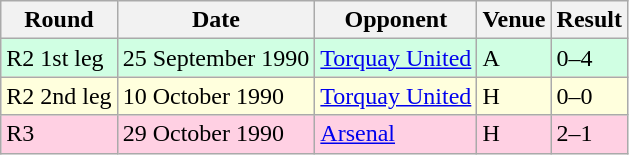<table class="wikitable">
<tr>
<th>Round</th>
<th>Date</th>
<th>Opponent</th>
<th>Venue</th>
<th>Result</th>
</tr>
<tr style="background-color: #d0ffe3;">
<td>R2 1st leg</td>
<td>25 September 1990</td>
<td><a href='#'>Torquay United</a></td>
<td>A</td>
<td>0–4</td>
</tr>
<tr style="background-color: #ffffdd;">
<td>R2 2nd leg</td>
<td>10 October 1990</td>
<td><a href='#'>Torquay United</a></td>
<td>H</td>
<td>0–0</td>
</tr>
<tr style="background-color: #ffd0e3;">
<td>R3</td>
<td>29 October 1990</td>
<td><a href='#'>Arsenal</a></td>
<td>H</td>
<td>2–1</td>
</tr>
</table>
